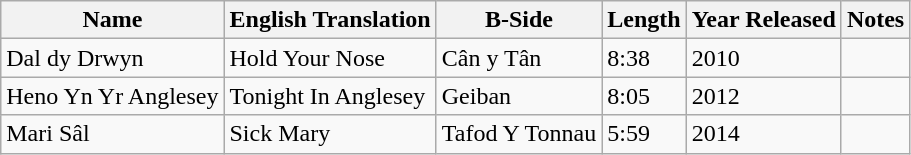<table class="wikitable">
<tr>
<th>Name</th>
<th>English Translation</th>
<th>B-Side</th>
<th>Length</th>
<th>Year Released</th>
<th>Notes</th>
</tr>
<tr>
<td>Dal dy Drwyn</td>
<td>Hold Your Nose</td>
<td>Cân y Tân</td>
<td>8:38</td>
<td>2010</td>
<td></td>
</tr>
<tr>
<td>Heno Yn Yr Anglesey</td>
<td>Tonight In Anglesey</td>
<td>Geiban</td>
<td>8:05</td>
<td>2012</td>
<td></td>
</tr>
<tr>
<td>Mari Sâl</td>
<td>Sick Mary</td>
<td>Tafod Y Tonnau</td>
<td>5:59</td>
<td>2014</td>
<td></td>
</tr>
</table>
